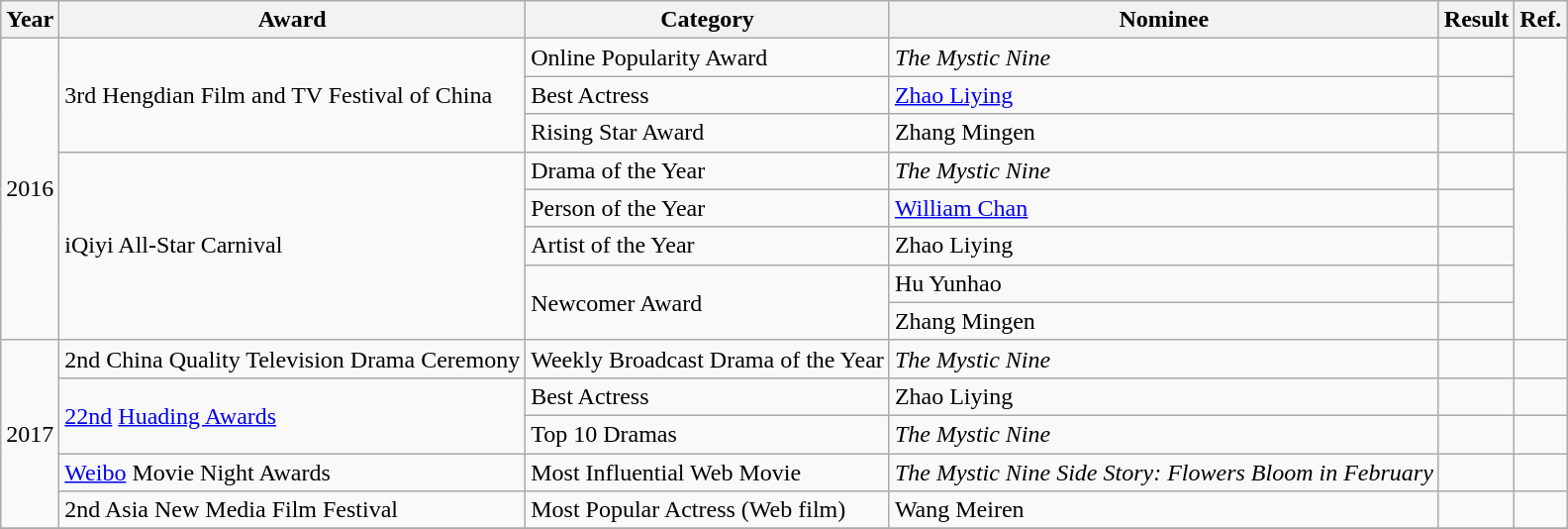<table class="wikitable">
<tr>
<th>Year</th>
<th>Award</th>
<th>Category</th>
<th>Nominee</th>
<th>Result</th>
<th>Ref.</th>
</tr>
<tr>
<td rowspan=8>2016</td>
<td rowspan=3>3rd Hengdian Film and TV Festival of China</td>
<td>Online Popularity Award</td>
<td><em>The Mystic Nine</em></td>
<td></td>
<td rowspan=3></td>
</tr>
<tr>
<td>Best Actress</td>
<td><a href='#'>Zhao Liying</a></td>
<td></td>
</tr>
<tr>
<td>Rising Star Award</td>
<td>Zhang Mingen</td>
<td></td>
</tr>
<tr>
<td rowspan=5>iQiyi All-Star Carnival</td>
<td>Drama of the Year</td>
<td><em>The Mystic Nine</em></td>
<td></td>
<td rowspan=5></td>
</tr>
<tr>
<td>Person of the Year</td>
<td><a href='#'>William Chan</a></td>
<td></td>
</tr>
<tr>
<td>Artist of the Year</td>
<td>Zhao Liying</td>
<td></td>
</tr>
<tr>
<td rowspan=2>Newcomer Award</td>
<td>Hu Yunhao</td>
<td></td>
</tr>
<tr>
<td>Zhang Mingen</td>
<td></td>
</tr>
<tr>
<td rowspan="5">2017</td>
<td>2nd China Quality Television Drama Ceremony</td>
<td>Weekly Broadcast Drama of the Year</td>
<td><em>The Mystic Nine</em></td>
<td></td>
<td></td>
</tr>
<tr>
<td rowspan=2><a href='#'>22nd</a> <a href='#'>Huading Awards</a></td>
<td>Best Actress</td>
<td>Zhao Liying</td>
<td></td>
<td></td>
</tr>
<tr>
<td>Top 10 Dramas</td>
<td><em>The Mystic Nine</em></td>
<td></td>
<td></td>
</tr>
<tr>
<td><a href='#'>Weibo</a> Movie Night Awards</td>
<td>Most Influential Web Movie</td>
<td><em>The Mystic Nine Side Story: Flowers Bloom in February</em></td>
<td></td>
<td></td>
</tr>
<tr>
<td>2nd Asia New Media Film Festival</td>
<td>Most Popular Actress (Web film)</td>
<td>Wang Meiren</td>
<td></td>
<td></td>
</tr>
<tr>
</tr>
</table>
